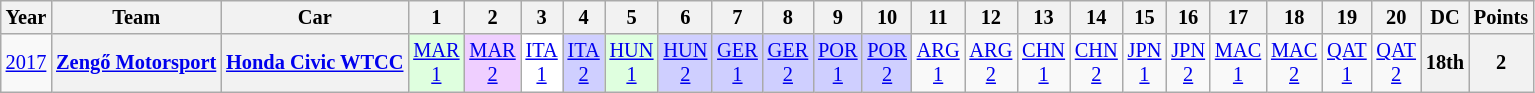<table class="wikitable" style="text-align:center; font-size:85%">
<tr>
<th>Year</th>
<th>Team</th>
<th>Car</th>
<th>1</th>
<th>2</th>
<th>3</th>
<th>4</th>
<th>5</th>
<th>6</th>
<th>7</th>
<th>8</th>
<th>9</th>
<th>10</th>
<th>11</th>
<th>12</th>
<th>13</th>
<th>14</th>
<th>15</th>
<th>16</th>
<th>17</th>
<th>18</th>
<th>19</th>
<th>20</th>
<th>DC</th>
<th>Points</th>
</tr>
<tr>
<td><a href='#'>2017</a></td>
<th nowrap><a href='#'>Zengő Motorsport</a></th>
<th nowrap><a href='#'>Honda Civic WTCC</a></th>
<td style="background:#DFFFDF;"><a href='#'>MAR<br>1</a><br></td>
<td style="background:#EFCFFF;"><a href='#'>MAR<br>2</a><br></td>
<td style="background:#FFFFFF;"><a href='#'>ITA<br>1</a><br></td>
<td style="background:#CFCFFF;"><a href='#'>ITA<br>2</a><br></td>
<td style="background:#DFFFDF;"><a href='#'>HUN<br>1</a><br></td>
<td style="background:#CFCFFF;"><a href='#'>HUN<br>2</a><br></td>
<td style="background:#CFCFFF;"><a href='#'>GER<br>1</a><br></td>
<td style="background:#CFCFFF;"><a href='#'>GER<br>2</a><br></td>
<td style="background:#CFCFFF;"><a href='#'>POR<br>1</a><br></td>
<td style="background:#CFCFFF;"><a href='#'>POR<br>2</a><br></td>
<td><a href='#'>ARG<br>1</a></td>
<td><a href='#'>ARG<br>2</a></td>
<td><a href='#'>CHN<br>1</a></td>
<td><a href='#'>CHN<br>2</a></td>
<td><a href='#'>JPN<br>1</a></td>
<td><a href='#'>JPN<br>2</a></td>
<td><a href='#'>MAC<br>1</a></td>
<td><a href='#'>MAC<br>2</a></td>
<td><a href='#'>QAT<br>1</a></td>
<td><a href='#'>QAT<br>2</a></td>
<th>18th</th>
<th>2</th>
</tr>
</table>
